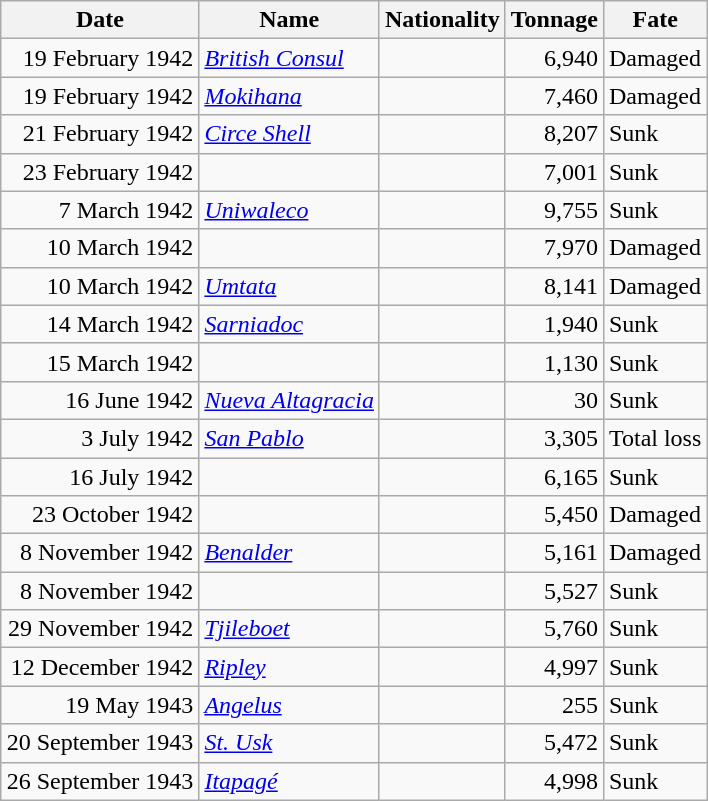<table class="wikitable sortable" style="margin: 1em auto 1em auto;" style="margin: 1em auto 1em auto;">
<tr>
<th>Date</th>
<th>Name</th>
<th>Nationality</th>
<th>Tonnage</th>
<th>Fate</th>
</tr>
<tr>
<td align="right">19 February 1942</td>
<td align="left"><a href='#'><em>British Consul</em></a></td>
<td align="left"></td>
<td align="right">6,940</td>
<td align="left">Damaged</td>
</tr>
<tr>
<td align="right">19 February 1942</td>
<td align="left"><a href='#'><em>Mokihana</em></a></td>
<td align="left"></td>
<td align="right">7,460</td>
<td align="left">Damaged</td>
</tr>
<tr>
<td align="right">21 February 1942</td>
<td align="left"><a href='#'><em>Circe Shell</em></a></td>
<td align="left"></td>
<td align="right">8,207</td>
<td align="left">Sunk</td>
</tr>
<tr>
<td align="right">23 February 1942</td>
<td align="left"></td>
<td align="left"></td>
<td align="right">7,001</td>
<td align="left">Sunk</td>
</tr>
<tr>
<td align="right">7 March 1942</td>
<td align="left"><a href='#'><em>Uniwaleco</em></a></td>
<td align="left"></td>
<td align="right">9,755</td>
<td align="left">Sunk</td>
</tr>
<tr>
<td align="right">10 March 1942</td>
<td align="left"></td>
<td align="left"></td>
<td align="right">7,970</td>
<td align="left">Damaged</td>
</tr>
<tr>
<td align="right">10 March 1942</td>
<td align="left"><a href='#'><em>Umtata</em></a></td>
<td align="left"></td>
<td align="right">8,141</td>
<td align="left">Damaged</td>
</tr>
<tr>
<td align="right">14 March 1942</td>
<td align="left"><a href='#'><em>Sarniadoc</em></a></td>
<td align="left"></td>
<td align="right">1,940</td>
<td align="left">Sunk</td>
</tr>
<tr>
<td align="right">15 March 1942</td>
<td align="left"></td>
<td align="left"></td>
<td align="right">1,130</td>
<td align="left">Sunk</td>
</tr>
<tr>
<td align="right">16 June 1942</td>
<td align="left"><a href='#'><em>Nueva Altagracia</em></a></td>
<td align="left"></td>
<td align="right">30</td>
<td align="left">Sunk</td>
</tr>
<tr>
<td align="right">3 July 1942</td>
<td align="left"><a href='#'><em>San Pablo</em></a></td>
<td align="left"></td>
<td align="right">3,305</td>
<td align="left">Total loss</td>
</tr>
<tr>
<td align="right">16 July 1942</td>
<td align="left"></td>
<td align="left"></td>
<td align="right">6,165</td>
<td align="left">Sunk</td>
</tr>
<tr>
<td align="right">23 October 1942</td>
<td align="left"></td>
<td align="left"></td>
<td align="right">5,450</td>
<td align="left">Damaged</td>
</tr>
<tr>
<td align="right">8 November 1942</td>
<td align="left"><a href='#'><em>Benalder</em></a></td>
<td align="left"></td>
<td align="right">5,161</td>
<td align="left">Damaged</td>
</tr>
<tr>
<td align="right">8 November 1942</td>
<td align="left"></td>
<td align="left"></td>
<td align="right">5,527</td>
<td align="left">Sunk</td>
</tr>
<tr>
<td align="right">29 November 1942</td>
<td align="left"><a href='#'><em>Tjileboet</em></a></td>
<td align="left"></td>
<td align="right">5,760</td>
<td align="left">Sunk</td>
</tr>
<tr>
<td align="right">12 December 1942</td>
<td align="left"><a href='#'><em>Ripley</em></a></td>
<td align="left"></td>
<td align="right">4,997</td>
<td align="left">Sunk</td>
</tr>
<tr>
<td align="right">19 May 1943</td>
<td align="left"><a href='#'><em>Angelus</em></a></td>
<td align="left"></td>
<td align="right">255</td>
<td align="left">Sunk</td>
</tr>
<tr>
<td align="right">20 September 1943</td>
<td align="left"><a href='#'><em>St. Usk</em></a></td>
<td align="left"></td>
<td align="right">5,472</td>
<td align="left">Sunk</td>
</tr>
<tr>
<td align="right">26 September 1943</td>
<td align="left"><a href='#'><em>Itapagé</em></a></td>
<td align="left"></td>
<td align="right">4,998</td>
<td align="left">Sunk</td>
</tr>
</table>
